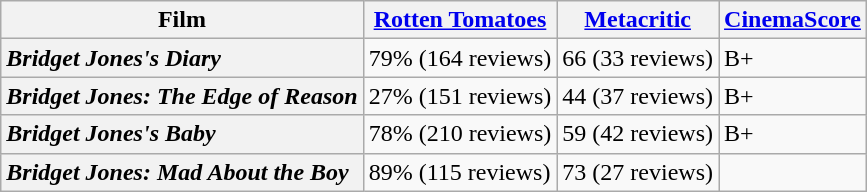<table class="wikitable sortable plainrowheaders">
<tr>
<th>Film</th>
<th><a href='#'>Rotten Tomatoes</a></th>
<th><a href='#'>Metacritic</a></th>
<th><a href='#'>CinemaScore</a></th>
</tr>
<tr>
<th scope="row" style="text-align:left"><em>Bridget Jones's Diary</em></th>
<td>79% (164 reviews)</td>
<td>66 (33 reviews)</td>
<td>B+</td>
</tr>
<tr>
<th scope="row" style="text-align:left"><em>Bridget Jones: The Edge of Reason</em></th>
<td>27% (151 reviews)</td>
<td>44 (37 reviews)</td>
<td>B+</td>
</tr>
<tr>
<th scope="row" style="text-align:left"><em>Bridget Jones's Baby</em></th>
<td>78% (210 reviews)</td>
<td>59 (42 reviews)</td>
<td>B+</td>
</tr>
<tr>
<th scope="row" style="text-align:left"><em>Bridget Jones: Mad About the Boy</em></th>
<td>89% (115 reviews)</td>
<td>73 (27 reviews)</td>
<td></td>
</tr>
</table>
